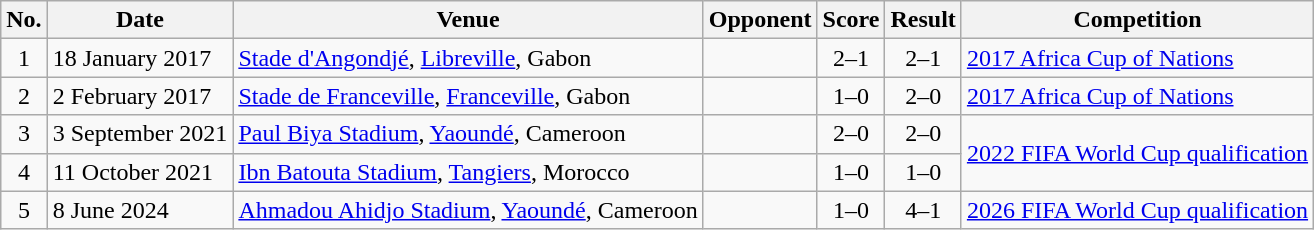<table class="wikitable sortable">
<tr>
<th scope="col">No.</th>
<th scope="col">Date</th>
<th scope="col">Venue</th>
<th scope="col">Opponent</th>
<th scope="col">Score</th>
<th scope="col">Result</th>
<th scope="col">Competition</th>
</tr>
<tr>
<td align="center">1</td>
<td>18 January 2017</td>
<td><a href='#'>Stade d'Angondjé</a>, <a href='#'>Libreville</a>, Gabon</td>
<td></td>
<td align="center">2–1</td>
<td align="center">2–1</td>
<td><a href='#'>2017 Africa Cup of Nations</a></td>
</tr>
<tr>
<td align="center">2</td>
<td>2 February 2017</td>
<td><a href='#'>Stade de Franceville</a>, <a href='#'>Franceville</a>, Gabon</td>
<td></td>
<td align="center">1–0</td>
<td align="center">2–0</td>
<td><a href='#'>2017 Africa Cup of Nations</a></td>
</tr>
<tr>
<td align="center">3</td>
<td>3 September 2021</td>
<td><a href='#'>Paul Biya Stadium</a>, <a href='#'>Yaoundé</a>, Cameroon</td>
<td></td>
<td align="center">2–0</td>
<td align="center">2–0</td>
<td rowspan="2"><a href='#'>2022 FIFA World Cup qualification</a></td>
</tr>
<tr>
<td align="center">4</td>
<td>11 October 2021</td>
<td><a href='#'>Ibn Batouta Stadium</a>, <a href='#'>Tangiers</a>, Morocco</td>
<td></td>
<td align="center">1–0</td>
<td align="center">1–0</td>
</tr>
<tr>
<td align="center">5</td>
<td>8 June 2024</td>
<td><a href='#'>Ahmadou Ahidjo Stadium</a>, <a href='#'>Yaoundé</a>, Cameroon</td>
<td></td>
<td align="center">1–0</td>
<td align="center">4–1</td>
<td><a href='#'>2026 FIFA World Cup qualification</a></td>
</tr>
</table>
